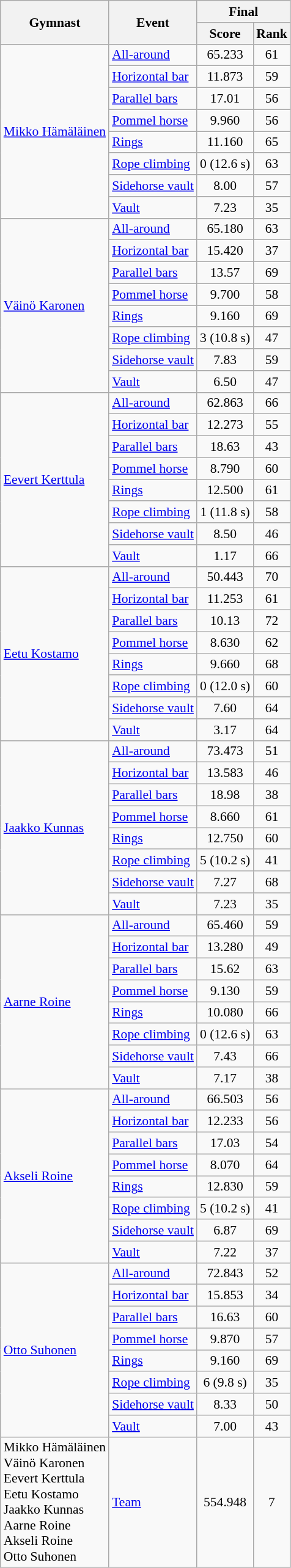<table class=wikitable style="font-size:90%">
<tr>
<th rowspan=2>Gymnast</th>
<th rowspan=2>Event</th>
<th colspan=2>Final</th>
</tr>
<tr>
<th>Score</th>
<th>Rank</th>
</tr>
<tr>
<td rowspan=8><a href='#'>Mikko Hämäläinen</a></td>
<td><a href='#'>All-around</a></td>
<td align=center>65.233</td>
<td align=center>61</td>
</tr>
<tr>
<td><a href='#'>Horizontal bar</a></td>
<td align=center>11.873</td>
<td align=center>59</td>
</tr>
<tr>
<td><a href='#'>Parallel bars</a></td>
<td align=center>17.01</td>
<td align=center>56</td>
</tr>
<tr>
<td><a href='#'>Pommel horse</a></td>
<td align=center>9.960</td>
<td align=center>56</td>
</tr>
<tr>
<td><a href='#'>Rings</a></td>
<td align=center>11.160</td>
<td align=center>65</td>
</tr>
<tr>
<td><a href='#'>Rope climbing</a></td>
<td align=center>0 (12.6 s)</td>
<td align=center>63</td>
</tr>
<tr>
<td><a href='#'>Sidehorse vault</a></td>
<td align=center>8.00</td>
<td align=center>57</td>
</tr>
<tr>
<td><a href='#'>Vault</a></td>
<td align=center>7.23</td>
<td align=center>35</td>
</tr>
<tr>
<td rowspan=8><a href='#'>Väinö Karonen</a></td>
<td><a href='#'>All-around</a></td>
<td align=center>65.180</td>
<td align=center>63</td>
</tr>
<tr>
<td><a href='#'>Horizontal bar</a></td>
<td align=center>15.420</td>
<td align=center>37</td>
</tr>
<tr>
<td><a href='#'>Parallel bars</a></td>
<td align=center>13.57</td>
<td align=center>69</td>
</tr>
<tr>
<td><a href='#'>Pommel horse</a></td>
<td align=center>9.700</td>
<td align=center>58</td>
</tr>
<tr>
<td><a href='#'>Rings</a></td>
<td align=center>9.160</td>
<td align=center>69</td>
</tr>
<tr>
<td><a href='#'>Rope climbing</a></td>
<td align=center>3 (10.8 s)</td>
<td align=center>47</td>
</tr>
<tr>
<td><a href='#'>Sidehorse vault</a></td>
<td align=center>7.83</td>
<td align=center>59</td>
</tr>
<tr>
<td><a href='#'>Vault</a></td>
<td align=center>6.50</td>
<td align=center>47</td>
</tr>
<tr>
<td rowspan=8><a href='#'>Eevert Kerttula</a></td>
<td><a href='#'>All-around</a></td>
<td align=center>62.863</td>
<td align=center>66</td>
</tr>
<tr>
<td><a href='#'>Horizontal bar</a></td>
<td align=center>12.273</td>
<td align=center>55</td>
</tr>
<tr>
<td><a href='#'>Parallel bars</a></td>
<td align=center>18.63</td>
<td align=center>43</td>
</tr>
<tr>
<td><a href='#'>Pommel horse</a></td>
<td align=center>8.790</td>
<td align=center>60</td>
</tr>
<tr>
<td><a href='#'>Rings</a></td>
<td align=center>12.500</td>
<td align=center>61</td>
</tr>
<tr>
<td><a href='#'>Rope climbing</a></td>
<td align=center>1 (11.8 s)</td>
<td align=center>58</td>
</tr>
<tr>
<td><a href='#'>Sidehorse vault</a></td>
<td align=center>8.50</td>
<td align=center>46</td>
</tr>
<tr>
<td><a href='#'>Vault</a></td>
<td align=center>1.17</td>
<td align=center>66</td>
</tr>
<tr>
<td rowspan=8><a href='#'>Eetu Kostamo</a></td>
<td><a href='#'>All-around</a></td>
<td align=center>50.443</td>
<td align=center>70</td>
</tr>
<tr>
<td><a href='#'>Horizontal bar</a></td>
<td align=center>11.253</td>
<td align=center>61</td>
</tr>
<tr>
<td><a href='#'>Parallel bars</a></td>
<td align=center>10.13</td>
<td align=center>72</td>
</tr>
<tr>
<td><a href='#'>Pommel horse</a></td>
<td align=center>8.630</td>
<td align=center>62</td>
</tr>
<tr>
<td><a href='#'>Rings</a></td>
<td align=center>9.660</td>
<td align=center>68</td>
</tr>
<tr>
<td><a href='#'>Rope climbing</a></td>
<td align=center>0 (12.0 s)</td>
<td align=center>60</td>
</tr>
<tr>
<td><a href='#'>Sidehorse vault</a></td>
<td align=center>7.60</td>
<td align=center>64</td>
</tr>
<tr>
<td><a href='#'>Vault</a></td>
<td align=center>3.17</td>
<td align=center>64</td>
</tr>
<tr>
<td rowspan=8><a href='#'>Jaakko Kunnas</a></td>
<td><a href='#'>All-around</a></td>
<td align=center>73.473</td>
<td align=center>51</td>
</tr>
<tr>
<td><a href='#'>Horizontal bar</a></td>
<td align=center>13.583</td>
<td align=center>46</td>
</tr>
<tr>
<td><a href='#'>Parallel bars</a></td>
<td align=center>18.98</td>
<td align=center>38</td>
</tr>
<tr>
<td><a href='#'>Pommel horse</a></td>
<td align=center>8.660</td>
<td align=center>61</td>
</tr>
<tr>
<td><a href='#'>Rings</a></td>
<td align=center>12.750</td>
<td align=center>60</td>
</tr>
<tr>
<td><a href='#'>Rope climbing</a></td>
<td align=center>5 (10.2 s)</td>
<td align=center>41</td>
</tr>
<tr>
<td><a href='#'>Sidehorse vault</a></td>
<td align=center>7.27</td>
<td align=center>68</td>
</tr>
<tr>
<td><a href='#'>Vault</a></td>
<td align=center>7.23</td>
<td align=center>35</td>
</tr>
<tr>
<td rowspan=8><a href='#'>Aarne Roine</a></td>
<td><a href='#'>All-around</a></td>
<td align=center>65.460</td>
<td align=center>59</td>
</tr>
<tr>
<td><a href='#'>Horizontal bar</a></td>
<td align=center>13.280</td>
<td align=center>49</td>
</tr>
<tr>
<td><a href='#'>Parallel bars</a></td>
<td align=center>15.62</td>
<td align=center>63</td>
</tr>
<tr>
<td><a href='#'>Pommel horse</a></td>
<td align=center>9.130</td>
<td align=center>59</td>
</tr>
<tr>
<td><a href='#'>Rings</a></td>
<td align=center>10.080</td>
<td align=center>66</td>
</tr>
<tr>
<td><a href='#'>Rope climbing</a></td>
<td align=center>0 (12.6 s)</td>
<td align=center>63</td>
</tr>
<tr>
<td><a href='#'>Sidehorse vault</a></td>
<td align=center>7.43</td>
<td align=center>66</td>
</tr>
<tr>
<td><a href='#'>Vault</a></td>
<td align=center>7.17</td>
<td align=center>38</td>
</tr>
<tr>
<td rowspan=8><a href='#'>Akseli Roine</a></td>
<td><a href='#'>All-around</a></td>
<td align=center>66.503</td>
<td align=center>56</td>
</tr>
<tr>
<td><a href='#'>Horizontal bar</a></td>
<td align=center>12.233</td>
<td align=center>56</td>
</tr>
<tr>
<td><a href='#'>Parallel bars</a></td>
<td align=center>17.03</td>
<td align=center>54</td>
</tr>
<tr>
<td><a href='#'>Pommel horse</a></td>
<td align=center>8.070</td>
<td align=center>64</td>
</tr>
<tr>
<td><a href='#'>Rings</a></td>
<td align=center>12.830</td>
<td align=center>59</td>
</tr>
<tr>
<td><a href='#'>Rope climbing</a></td>
<td align=center>5 (10.2 s)</td>
<td align=center>41</td>
</tr>
<tr>
<td><a href='#'>Sidehorse vault</a></td>
<td align=center>6.87</td>
<td align=center>69</td>
</tr>
<tr>
<td><a href='#'>Vault</a></td>
<td align=center>7.22</td>
<td align=center>37</td>
</tr>
<tr>
<td rowspan=8><a href='#'>Otto Suhonen</a></td>
<td><a href='#'>All-around</a></td>
<td align=center>72.843</td>
<td align=center>52</td>
</tr>
<tr>
<td><a href='#'>Horizontal bar</a></td>
<td align=center>15.853</td>
<td align=center>34</td>
</tr>
<tr>
<td><a href='#'>Parallel bars</a></td>
<td align=center>16.63</td>
<td align=center>60</td>
</tr>
<tr>
<td><a href='#'>Pommel horse</a></td>
<td align=center>9.870</td>
<td align=center>57</td>
</tr>
<tr>
<td><a href='#'>Rings</a></td>
<td align=center>9.160</td>
<td align=center>69</td>
</tr>
<tr>
<td><a href='#'>Rope climbing</a></td>
<td align=center>6 (9.8 s)</td>
<td align=center>35</td>
</tr>
<tr>
<td><a href='#'>Sidehorse vault</a></td>
<td align=center>8.33</td>
<td align=center>50</td>
</tr>
<tr>
<td><a href='#'>Vault</a></td>
<td align=center>7.00</td>
<td align=center>43</td>
</tr>
<tr>
<td>Mikko Hämäläinen <br> Väinö Karonen <br> Eevert Kerttula <br> Eetu Kostamo <br> Jaakko Kunnas <br> Aarne Roine <br> Akseli Roine <br> Otto Suhonen</td>
<td><a href='#'>Team</a></td>
<td align=center>554.948</td>
<td align=center>7</td>
</tr>
</table>
